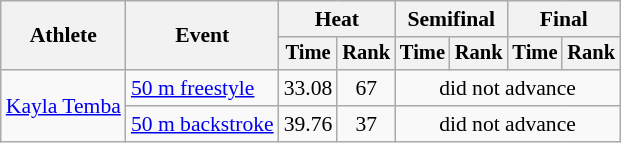<table class=wikitable style=font-size:90%>
<tr>
<th rowspan=2>Athlete</th>
<th rowspan=2>Event</th>
<th colspan=2>Heat</th>
<th colspan=2>Semifinal</th>
<th colspan=2>Final</th>
</tr>
<tr style=font-size:95%>
<th>Time</th>
<th>Rank</th>
<th>Time</th>
<th>Rank</th>
<th>Time</th>
<th>Rank</th>
</tr>
<tr align=center>
<td align=left rowspan=2><a href='#'>Kayla Temba</a></td>
<td align=left rowspan="1"><a href='#'>50 m freestyle</a></td>
<td>33.08</td>
<td>67</td>
<td colspan=4>did not advance</td>
</tr>
<tr align=center>
<td align=left rowspan="1"><a href='#'>50 m backstroke</a></td>
<td>39.76</td>
<td>37</td>
<td colspan=4>did not advance</td>
</tr>
</table>
